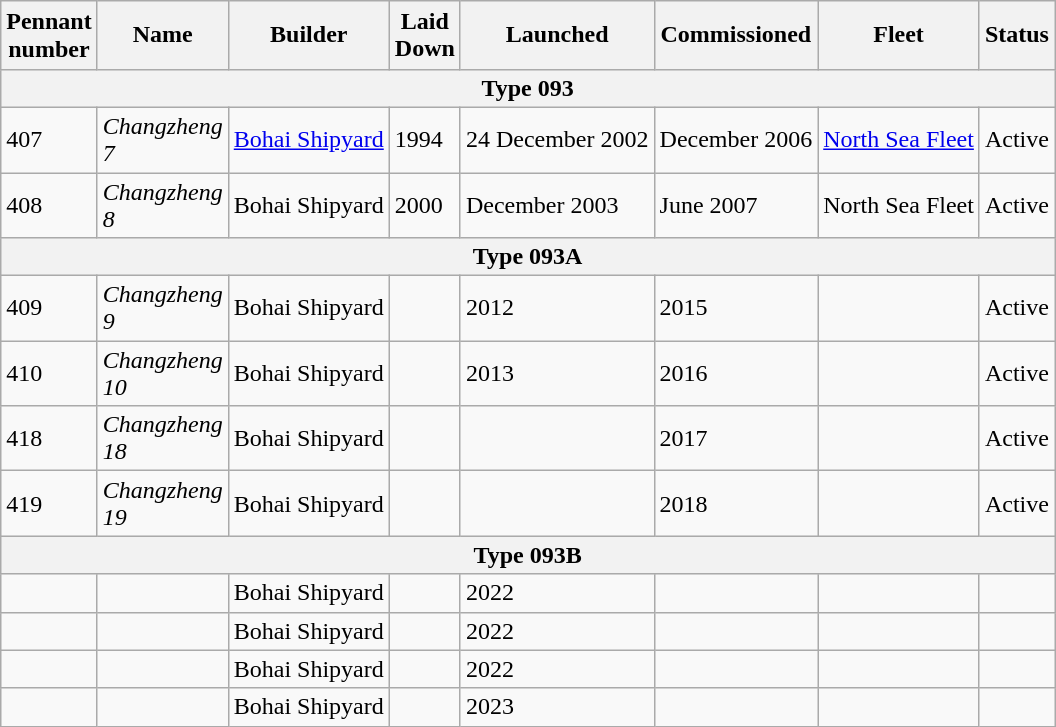<table class="wikitable">
<tr>
<th style="line-height:1.2em;">Pennant <br>number</th>
<th>Name</th>
<th>Builder</th>
<th>Laid<br>Down</th>
<th>Launched</th>
<th>Commissioned</th>
<th>Fleet</th>
<th>Status</th>
</tr>
<tr>
<th colspan="8">Type 093</th>
</tr>
<tr>
<td>407</td>
<td><em>Changzheng<br>7</em></td>
<td><a href='#'>Bohai Shipyard</a></td>
<td>1994 </td>
<td>24 December 2002 </td>
<td>December 2006 </td>
<td><a href='#'>North Sea Fleet</a></td>
<td>Active </td>
</tr>
<tr>
<td>408</td>
<td><em>Changzheng<br>8</em></td>
<td>Bohai Shipyard </td>
<td>2000 </td>
<td>December 2003 </td>
<td>June 2007 </td>
<td>North Sea Fleet </td>
<td>Active </td>
</tr>
<tr>
<th colspan="8">Type 093A</th>
</tr>
<tr>
<td>409</td>
<td><em>Changzheng<br>9</em></td>
<td>Bohai Shipyard </td>
<td></td>
<td>2012 </td>
<td>2015 </td>
<td></td>
<td>Active</td>
</tr>
<tr>
<td>410</td>
<td><em>Changzheng<br>10</em></td>
<td>Bohai Shipyard </td>
<td></td>
<td>2013 </td>
<td>2016 </td>
<td></td>
<td>Active</td>
</tr>
<tr>
<td>418</td>
<td><em>Changzheng<br>18</em></td>
<td>Bohai Shipyard </td>
<td></td>
<td></td>
<td>2017 </td>
<td></td>
<td>Active</td>
</tr>
<tr>
<td>419</td>
<td><em>Changzheng<br>19</em></td>
<td>Bohai Shipyard </td>
<td></td>
<td></td>
<td>2018 </td>
<td></td>
<td>Active</td>
</tr>
<tr>
<th colspan="8">Type 093B</th>
</tr>
<tr>
<td></td>
<td></td>
<td>Bohai Shipyard</td>
<td></td>
<td>2022</td>
<td></td>
<td></td>
<td></td>
</tr>
<tr>
<td></td>
<td></td>
<td>Bohai Shipyard</td>
<td></td>
<td>2022</td>
<td></td>
<td></td>
<td></td>
</tr>
<tr>
<td></td>
<td></td>
<td>Bohai Shipyard</td>
<td></td>
<td>2022</td>
<td></td>
<td></td>
<td></td>
</tr>
<tr>
<td></td>
<td></td>
<td>Bohai Shipyard</td>
<td></td>
<td>2023</td>
<td></td>
<td></td>
<td></td>
</tr>
</table>
